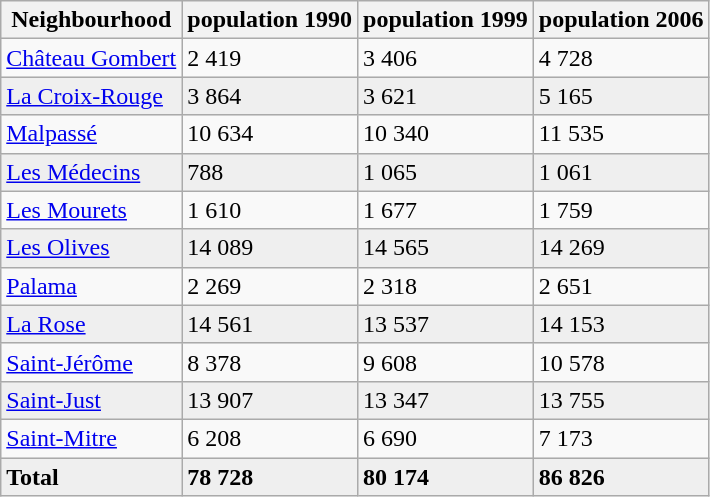<table table class="wikitable">
<tr>
<th>Neighbourhood</th>
<th>population 1990</th>
<th>population 1999</th>
<th>population 2006</th>
</tr>
<tr>
<td><a href='#'>Château Gombert</a></td>
<td>2 419</td>
<td>3 406</td>
<td>4 728</td>
</tr>
<tr style="background:#EFEFEF">
<td><a href='#'>La Croix-Rouge</a></td>
<td>3 864</td>
<td>3 621</td>
<td>5 165</td>
</tr>
<tr>
<td><a href='#'>Malpassé</a></td>
<td>10 634</td>
<td>10 340</td>
<td>11 535</td>
</tr>
<tr style="background:#EFEFEF">
<td><a href='#'>Les Médecins</a></td>
<td>788</td>
<td>1 065</td>
<td>1 061</td>
</tr>
<tr>
<td><a href='#'>Les Mourets</a></td>
<td>1 610</td>
<td>1 677</td>
<td>1 759</td>
</tr>
<tr style="background:#EFEFEF">
<td><a href='#'>Les Olives</a></td>
<td>14 089</td>
<td>14 565</td>
<td>14 269</td>
</tr>
<tr>
<td><a href='#'>Palama</a></td>
<td>2 269</td>
<td>2 318</td>
<td>2 651</td>
</tr>
<tr style="background:#EFEFEF">
<td><a href='#'>La Rose</a></td>
<td>14 561</td>
<td>13 537</td>
<td>14 153</td>
</tr>
<tr>
<td><a href='#'>Saint-Jérôme</a></td>
<td>8 378</td>
<td>9 608</td>
<td>10 578</td>
</tr>
<tr style="background:#EFEFEF">
<td><a href='#'>Saint-Just</a></td>
<td>13 907</td>
<td>13 347</td>
<td>13 755</td>
</tr>
<tr>
<td><a href='#'>Saint-Mitre</a></td>
<td>6 208</td>
<td>6 690</td>
<td>7 173</td>
</tr>
<tr style="background:#EFEFEF">
<td><strong>Total</strong></td>
<td><strong>78 728</strong></td>
<td><strong>80 174</strong></td>
<td><strong>86 826</strong></td>
</tr>
</table>
